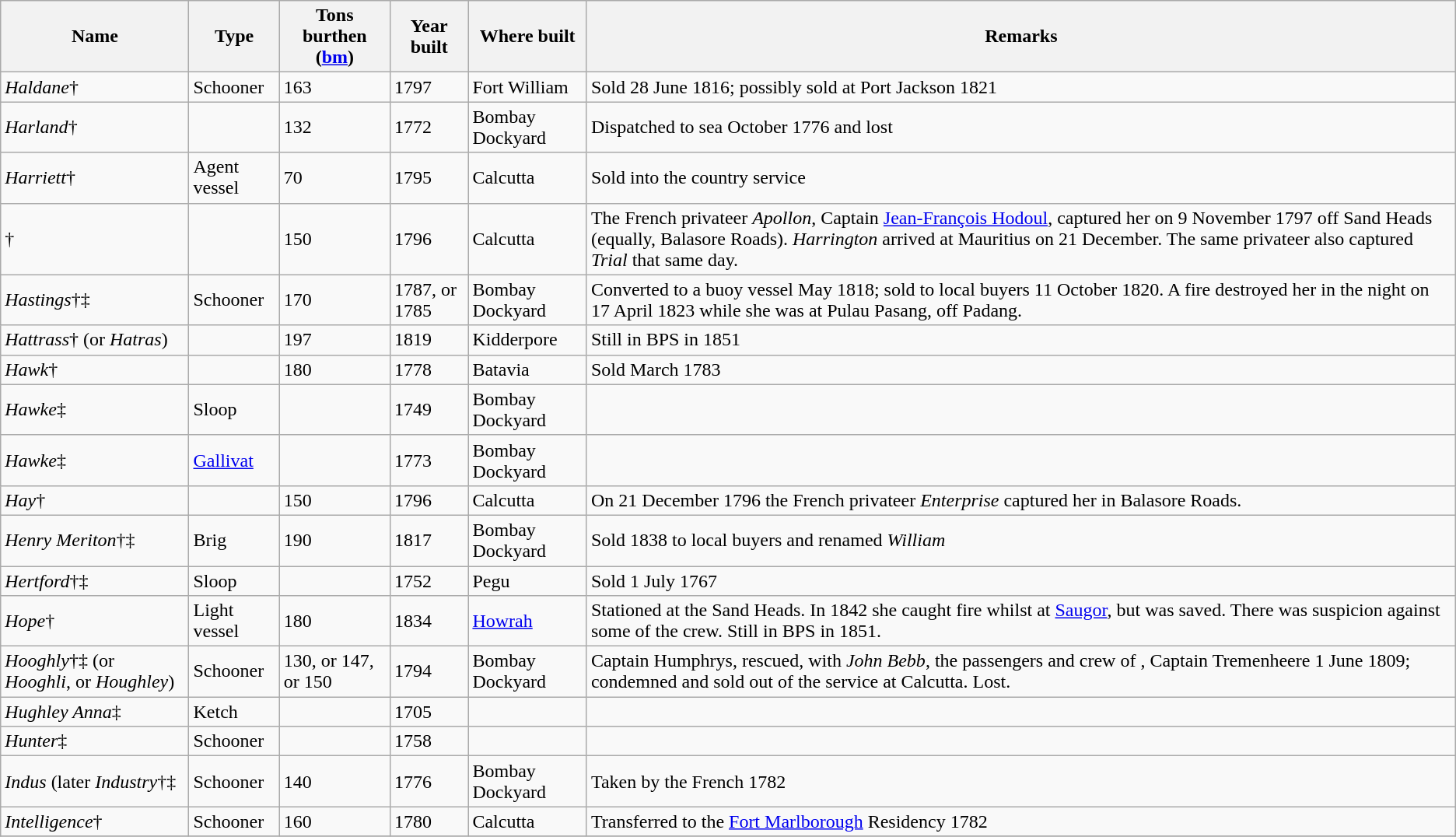<table class="sortable wikitable">
<tr>
<th>Name</th>
<th>Type</th>
<th>Tons burthen (<a href='#'>bm</a>)</th>
<th>Year built</th>
<th>Where built</th>
<th>Remarks</th>
</tr>
<tr>
<td><em>Haldane</em>†</td>
<td>Schooner</td>
<td>163</td>
<td>1797</td>
<td>Fort William</td>
<td>Sold 28 June 1816; possibly sold at Port Jackson 1821</td>
</tr>
<tr>
<td><em>Harland</em>†</td>
<td></td>
<td>132</td>
<td>1772</td>
<td>Bombay Dockyard</td>
<td>Dispatched to sea October 1776 and lost</td>
</tr>
<tr>
<td><em>Harriett</em>†</td>
<td>Agent vessel</td>
<td>70</td>
<td>1795</td>
<td>Calcutta</td>
<td>Sold into the country service</td>
</tr>
<tr>
<td>†</td>
<td></td>
<td>150</td>
<td>1796</td>
<td>Calcutta</td>
<td>The  French privateer <em>Apollon</em>, Captain <a href='#'>Jean-François Hodoul</a>, captured her on 9 November 1797 off Sand Heads (equally, Balasore Roads). <em>Harrington</em> arrived at Mauritius on 21 December. The same privateer also captured <em>Trial</em> that same day.</td>
</tr>
<tr>
<td><em>Hastings</em>†‡</td>
<td>Schooner</td>
<td>170</td>
<td>1787, or 1785</td>
<td>Bombay Dockyard</td>
<td>Converted to a buoy vessel May 1818; sold to local buyers 11 October 1820. A fire destroyed her in the night on 17 April 1823 while she was at Pulau Pasang, off Padang.</td>
</tr>
<tr>
<td><em>Hattrass</em>† (or <em>Hatras</em>)</td>
<td></td>
<td>197</td>
<td>1819</td>
<td>Kidderpore</td>
<td>Still in BPS in 1851</td>
</tr>
<tr>
<td><em>Hawk</em>†</td>
<td></td>
<td>180</td>
<td>1778</td>
<td>Batavia</td>
<td>Sold March 1783</td>
</tr>
<tr>
<td><em>Hawke</em>‡</td>
<td>Sloop</td>
<td></td>
<td>1749</td>
<td>Bombay Dockyard</td>
<td></td>
</tr>
<tr>
<td><em>Hawke</em>‡</td>
<td><a href='#'>Gallivat</a></td>
<td></td>
<td>1773</td>
<td>Bombay Dockyard</td>
<td></td>
</tr>
<tr>
<td><em>Hay</em>†</td>
<td></td>
<td>150</td>
<td>1796</td>
<td>Calcutta</td>
<td>On 21 December 1796 the French privateer <em>Enterprise</em> captured her in Balasore Roads.</td>
</tr>
<tr>
<td><em>Henry Meriton</em>†‡</td>
<td>Brig</td>
<td>190</td>
<td>1817</td>
<td>Bombay Dockyard</td>
<td>Sold 1838 to local buyers and renamed <em>William</em></td>
</tr>
<tr>
<td><em>Hertford</em>†‡</td>
<td>Sloop</td>
<td></td>
<td>1752</td>
<td>Pegu</td>
<td>Sold 1 July 1767</td>
</tr>
<tr>
<td><em>Hope</em>†</td>
<td>Light vessel</td>
<td>180</td>
<td>1834</td>
<td><a href='#'>Howrah</a></td>
<td>Stationed at the Sand Heads. In 1842 she caught fire whilst at <a href='#'>Saugor</a>, but was saved. There was suspicion against some of the crew. Still in BPS in 1851.</td>
</tr>
<tr>
<td><em>Hooghly</em>†‡ (or <em>Hooghli</em>, or <em>Houghley</em>)</td>
<td>Schooner</td>
<td>130, or 147, or 150</td>
<td>1794</td>
<td>Bombay Dockyard</td>
<td>Captain Humphrys, rescued, with <em>John Bebb</em>, the passengers and crew of , Captain Tremenheere 1 June 1809; condemned and sold out of the service at Calcutta. Lost.</td>
</tr>
<tr>
<td><em>Hughley Anna</em>‡</td>
<td>Ketch</td>
<td></td>
<td>1705</td>
<td></td>
<td></td>
</tr>
<tr>
<td><em>Hunter</em>‡</td>
<td>Schooner</td>
<td></td>
<td>1758</td>
<td></td>
<td></td>
</tr>
<tr>
<td><em>Indus</em> (later <em>Industry</em>†‡</td>
<td>Schooner</td>
<td>140</td>
<td>1776</td>
<td>Bombay Dockyard</td>
<td>Taken by the French 1782</td>
</tr>
<tr>
<td><em>Intelligence</em>†</td>
<td>Schooner</td>
<td>160</td>
<td>1780</td>
<td>Calcutta</td>
<td>Transferred to the <a href='#'>Fort Marlborough</a> Residency 1782</td>
</tr>
<tr>
</tr>
</table>
